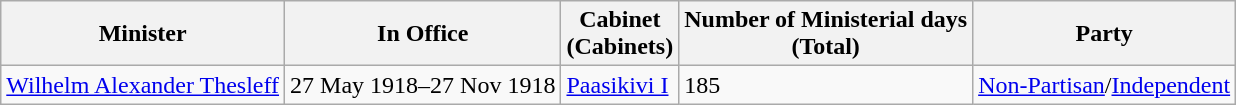<table class="wikitable">
<tr>
<th>Minister</th>
<th>In Office</th>
<th>Cabinet<br>(Cabinets)</th>
<th>Number of Ministerial days <br>(Total)</th>
<th>Party</th>
</tr>
<tr>
<td><a href='#'>Wilhelm Alexander Thesleff</a></td>
<td>27 May 1918–27 Nov 1918</td>
<td><a href='#'>Paasikivi I</a></td>
<td>185</td>
<td><a href='#'>Non-Partisan</a>/<a href='#'>Independent</a></td>
</tr>
</table>
